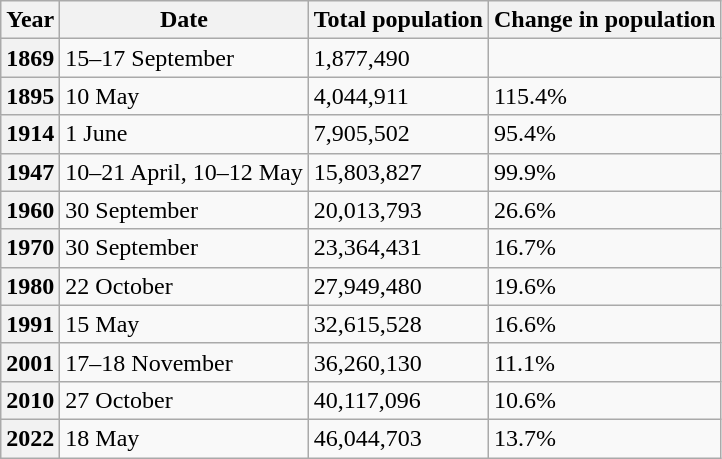<table class="wikitable plainrowheaders sortable">
<tr>
<th scope="col">Year</th>
<th scope="col" class="unsortable">Date</th>
<th scope="col">Total population</th>
<th scope="col">Change in population</th>
</tr>
<tr>
<th scope="row">1869</th>
<td>15–17 September</td>
<td>1,877,490</td>
<td></td>
</tr>
<tr>
<th scope="row">1895</th>
<td>10 May</td>
<td>4,044,911</td>
<td> 115.4%</td>
</tr>
<tr>
<th scope="row">1914</th>
<td>1 June</td>
<td>7,905,502</td>
<td> 95.4%</td>
</tr>
<tr>
<th scope="row">1947</th>
<td>10–21 April, 10–12 May</td>
<td>15,803,827</td>
<td> 99.9%</td>
</tr>
<tr>
<th scope="row">1960</th>
<td>30 September</td>
<td>20,013,793</td>
<td> 26.6%</td>
</tr>
<tr>
<th scope="row">1970</th>
<td>30 September</td>
<td>23,364,431</td>
<td> 16.7%</td>
</tr>
<tr>
<th scope="row">1980</th>
<td>22 October</td>
<td>27,949,480</td>
<td> 19.6%</td>
</tr>
<tr>
<th scope="row">1991</th>
<td>15 May</td>
<td>32,615,528</td>
<td> 16.6%</td>
</tr>
<tr>
<th scope="row">2001</th>
<td>17–18 November</td>
<td>36,260,130</td>
<td> 11.1%</td>
</tr>
<tr>
<th scope="row">2010</th>
<td>27 October</td>
<td>40,117,096</td>
<td> 10.6%</td>
</tr>
<tr>
<th scope="row">2022</th>
<td>18 May</td>
<td>46,044,703</td>
<td> 13.7%</td>
</tr>
</table>
